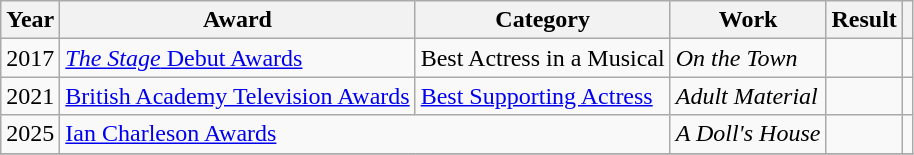<table class="wikitable plainrowheaders">
<tr>
<th>Year</th>
<th>Award</th>
<th>Category</th>
<th>Work</th>
<th>Result</th>
<th></th>
</tr>
<tr>
<td>2017</td>
<td><a href='#'><em>The Stage</em> Debut Awards</a></td>
<td>Best Actress in a Musical</td>
<td><em>On the Town</em></td>
<td></td>
<td></td>
</tr>
<tr>
<td>2021</td>
<td><a href='#'>British Academy Television Awards</a></td>
<td><a href='#'>Best Supporting Actress</a></td>
<td><em>Adult Material</em></td>
<td></td>
<td></td>
</tr>
<tr>
<td>2025</td>
<td colspan="2"><a href='#'>Ian Charleson Awards</a></td>
<td><em>A Doll's House</em></td>
<td></td>
<td></td>
</tr>
<tr>
</tr>
</table>
